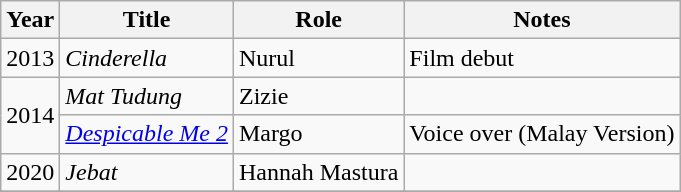<table class="wikitable">
<tr>
<th>Year</th>
<th>Title</th>
<th>Role</th>
<th>Notes</th>
</tr>
<tr>
<td>2013</td>
<td><em>Cinderella</em></td>
<td>Nurul</td>
<td>Film debut</td>
</tr>
<tr>
<td rowspan=2>2014</td>
<td><em>Mat Tudung</em></td>
<td>Zizie</td>
<td></td>
</tr>
<tr>
<td><em><a href='#'>Despicable Me 2</a></em></td>
<td>Margo</td>
<td>Voice over (Malay Version)</td>
</tr>
<tr>
<td>2020</td>
<td><em>Jebat</em></td>
<td>Hannah Mastura</td>
<td></td>
</tr>
<tr>
</tr>
</table>
